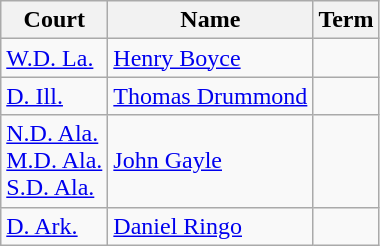<table class="wikitable">
<tr>
<th>Court</th>
<th>Name</th>
<th>Term</th>
</tr>
<tr>
<td><a href='#'>W.D. La.</a></td>
<td><a href='#'>Henry Boyce</a></td>
<td></td>
</tr>
<tr>
<td><a href='#'>D. Ill.</a></td>
<td><a href='#'>Thomas Drummond</a></td>
<td></td>
</tr>
<tr>
<td><a href='#'>N.D. Ala.</a><br><a href='#'>M.D. Ala.</a><br><a href='#'>S.D. Ala.</a></td>
<td><a href='#'>John Gayle</a></td>
<td></td>
</tr>
<tr>
<td><a href='#'>D. Ark.</a></td>
<td><a href='#'>Daniel Ringo</a></td>
<td></td>
</tr>
</table>
